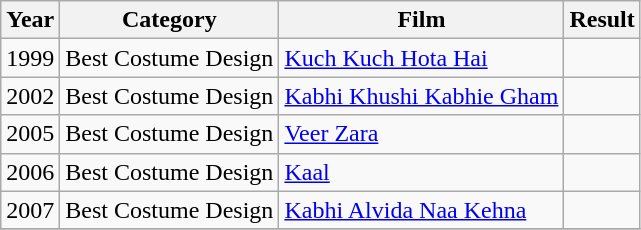<table class="wikitable">
<tr>
<th>Year</th>
<th>Category</th>
<th>Film</th>
<th>Result</th>
</tr>
<tr>
<td>1999</td>
<td>Best Costume Design</td>
<td><a href='#'>Kuch Kuch Hota Hai</a></td>
<td></td>
</tr>
<tr>
<td>2002</td>
<td>Best Costume Design</td>
<td><a href='#'>Kabhi Khushi Kabhie Gham</a></td>
<td></td>
</tr>
<tr>
<td>2005</td>
<td>Best Costume Design</td>
<td><a href='#'>Veer Zara</a></td>
<td></td>
</tr>
<tr>
<td>2006</td>
<td>Best Costume Design</td>
<td><a href='#'>Kaal</a></td>
<td></td>
</tr>
<tr>
<td>2007</td>
<td>Best Costume Design</td>
<td><a href='#'>Kabhi Alvida Naa Kehna</a></td>
<td></td>
</tr>
<tr>
</tr>
</table>
